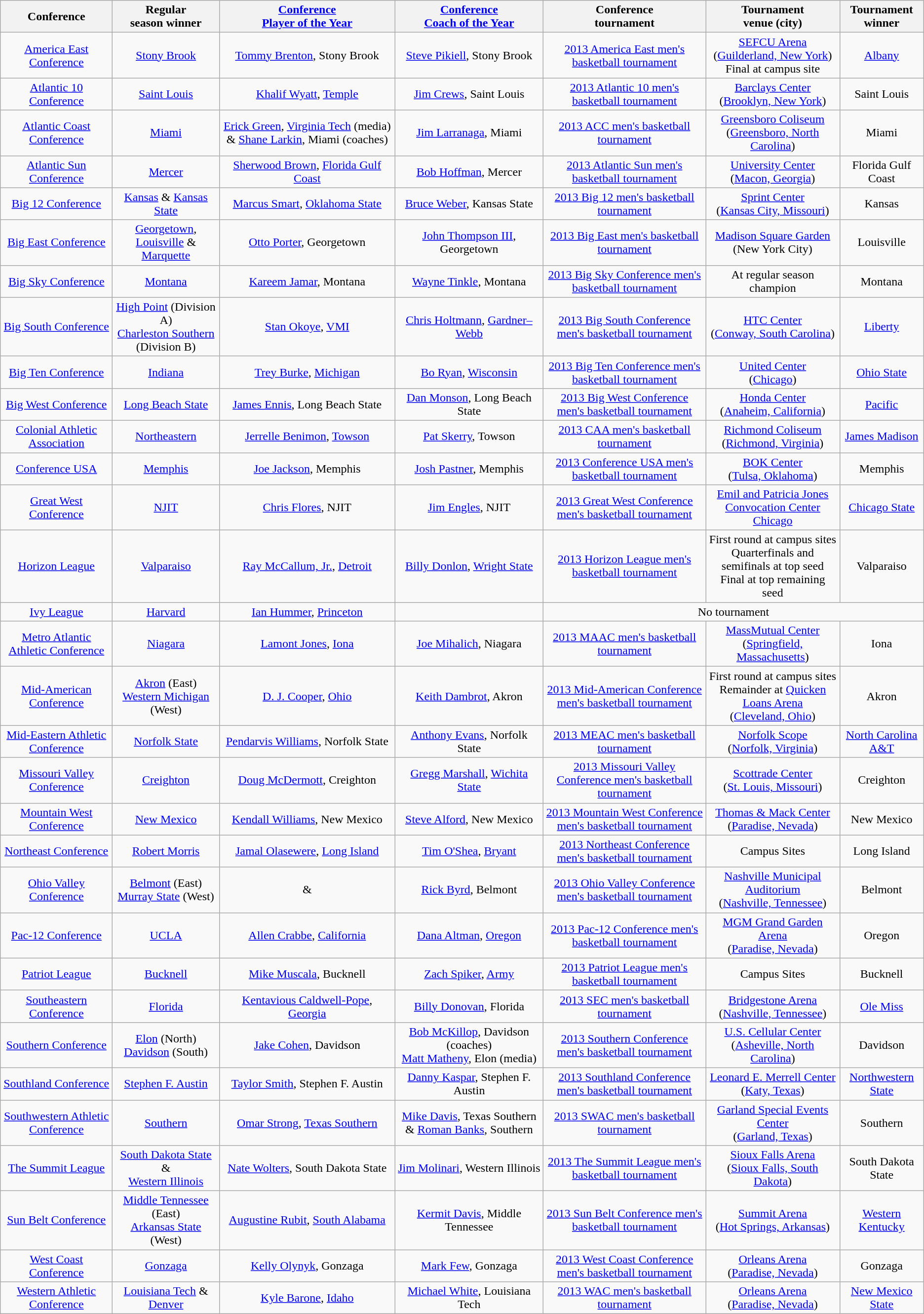<table class="wikitable" style="text-align:center;">
<tr>
<th>Conference</th>
<th>Regular<br>season winner</th>
<th><a href='#'>Conference<br>Player of the Year</a></th>
<th><a href='#'>Conference<br>Coach of the Year</a></th>
<th>Conference<br>tournament</th>
<th>Tournament<br>venue (city)</th>
<th>Tournament<br>winner</th>
</tr>
<tr>
<td><a href='#'>America East Conference</a></td>
<td><a href='#'>Stony Brook</a></td>
<td><a href='#'>Tommy Brenton</a>, Stony Brook</td>
<td><a href='#'>Steve Pikiell</a>, Stony Brook</td>
<td><a href='#'>2013 America East men's basketball tournament</a></td>
<td><a href='#'>SEFCU Arena</a><br>(<a href='#'>Guilderland, New York</a>)<br>Final at campus site</td>
<td><a href='#'>Albany</a></td>
</tr>
<tr>
<td><a href='#'>Atlantic 10 Conference</a></td>
<td><a href='#'>Saint Louis</a></td>
<td><a href='#'>Khalif Wyatt</a>, <a href='#'>Temple</a></td>
<td><a href='#'>Jim Crews</a>, Saint Louis</td>
<td><a href='#'>2013 Atlantic 10 men's basketball tournament</a></td>
<td><a href='#'>Barclays Center</a><br>(<a href='#'>Brooklyn, New York</a>)</td>
<td>Saint Louis</td>
</tr>
<tr>
<td><a href='#'>Atlantic Coast Conference</a></td>
<td><a href='#'>Miami</a></td>
<td><a href='#'>Erick Green</a>, <a href='#'>Virginia Tech</a> (media) & <a href='#'>Shane Larkin</a>, Miami (coaches)</td>
<td><a href='#'>Jim Larranaga</a>, Miami</td>
<td><a href='#'>2013 ACC men's basketball tournament</a></td>
<td><a href='#'>Greensboro Coliseum</a><br>(<a href='#'>Greensboro, North Carolina</a>)</td>
<td>Miami</td>
</tr>
<tr>
<td><a href='#'>Atlantic Sun Conference</a></td>
<td><a href='#'>Mercer</a></td>
<td><a href='#'>Sherwood Brown</a>, <a href='#'>Florida Gulf Coast</a></td>
<td><a href='#'>Bob Hoffman</a>, Mercer</td>
<td><a href='#'>2013 Atlantic Sun men's basketball tournament</a></td>
<td><a href='#'>University Center</a><br>(<a href='#'>Macon, Georgia</a>)</td>
<td>Florida Gulf Coast</td>
</tr>
<tr>
<td><a href='#'>Big 12 Conference</a></td>
<td><a href='#'>Kansas</a> & <a href='#'>Kansas State</a></td>
<td><a href='#'>Marcus Smart</a>, <a href='#'>Oklahoma State</a></td>
<td><a href='#'>Bruce Weber</a>, Kansas State</td>
<td><a href='#'>2013 Big 12 men's basketball tournament</a></td>
<td><a href='#'>Sprint Center</a><br>(<a href='#'>Kansas City, Missouri</a>)</td>
<td>Kansas</td>
</tr>
<tr>
<td><a href='#'>Big East Conference</a></td>
<td><a href='#'>Georgetown</a>,<br><a href='#'>Louisville</a> &<br><a href='#'>Marquette</a></td>
<td><a href='#'>Otto Porter</a>, Georgetown</td>
<td><a href='#'>John Thompson III</a>, Georgetown</td>
<td><a href='#'>2013 Big East men's basketball tournament</a></td>
<td><a href='#'>Madison Square Garden</a><br>(New York City)</td>
<td>Louisville</td>
</tr>
<tr>
<td><a href='#'>Big Sky Conference</a></td>
<td><a href='#'>Montana</a></td>
<td><a href='#'>Kareem Jamar</a>, Montana</td>
<td><a href='#'>Wayne Tinkle</a>, Montana</td>
<td><a href='#'>2013 Big Sky Conference men's basketball tournament</a></td>
<td>At regular season champion</td>
<td>Montana</td>
</tr>
<tr>
<td><a href='#'>Big South Conference</a></td>
<td><a href='#'>High Point</a> (Division A)<br><a href='#'>Charleston Southern</a> (Division B)</td>
<td><a href='#'>Stan Okoye</a>, <a href='#'>VMI</a></td>
<td><a href='#'>Chris Holtmann</a>, <a href='#'>Gardner–Webb</a></td>
<td><a href='#'>2013 Big South Conference men's basketball tournament</a></td>
<td><a href='#'>HTC Center</a><br>(<a href='#'>Conway, South Carolina</a>)</td>
<td><a href='#'>Liberty</a></td>
</tr>
<tr>
<td><a href='#'>Big Ten Conference</a></td>
<td><a href='#'>Indiana</a></td>
<td><a href='#'>Trey Burke</a>, <a href='#'>Michigan</a></td>
<td><a href='#'>Bo Ryan</a>, <a href='#'>Wisconsin</a></td>
<td><a href='#'>2013 Big Ten Conference men's basketball tournament</a></td>
<td><a href='#'>United Center</a><br>(<a href='#'>Chicago</a>)</td>
<td><a href='#'>Ohio State</a></td>
</tr>
<tr>
<td><a href='#'>Big West Conference</a></td>
<td><a href='#'>Long Beach State</a></td>
<td><a href='#'>James Ennis</a>, Long Beach State</td>
<td><a href='#'>Dan Monson</a>, Long Beach State</td>
<td><a href='#'>2013 Big West Conference men's basketball tournament</a></td>
<td><a href='#'>Honda Center</a><br>(<a href='#'>Anaheim, California</a>)</td>
<td><a href='#'>Pacific</a></td>
</tr>
<tr>
<td><a href='#'>Colonial Athletic Association</a></td>
<td><a href='#'>Northeastern</a></td>
<td><a href='#'>Jerrelle Benimon</a>, <a href='#'>Towson</a></td>
<td><a href='#'>Pat Skerry</a>, Towson</td>
<td><a href='#'>2013 CAA men's basketball tournament</a></td>
<td><a href='#'>Richmond Coliseum</a><br>(<a href='#'>Richmond, Virginia</a>)</td>
<td><a href='#'>James Madison</a></td>
</tr>
<tr>
<td><a href='#'>Conference USA</a></td>
<td><a href='#'>Memphis</a></td>
<td><a href='#'>Joe Jackson</a>, Memphis</td>
<td><a href='#'>Josh Pastner</a>, Memphis</td>
<td><a href='#'>2013 Conference USA men's basketball tournament</a></td>
<td><a href='#'>BOK Center</a><br>(<a href='#'>Tulsa, Oklahoma</a>)</td>
<td>Memphis</td>
</tr>
<tr>
<td><a href='#'>Great West Conference</a></td>
<td><a href='#'>NJIT</a></td>
<td><a href='#'>Chris Flores</a>, NJIT</td>
<td><a href='#'>Jim Engles</a>, NJIT</td>
<td><a href='#'>2013 Great West Conference men's basketball tournament</a></td>
<td><a href='#'>Emil and Patricia Jones Convocation Center</a><br><a href='#'>Chicago</a></td>
<td><a href='#'>Chicago State</a></td>
</tr>
<tr>
<td><a href='#'>Horizon League</a></td>
<td><a href='#'>Valparaiso</a></td>
<td><a href='#'>Ray McCallum, Jr.</a>, <a href='#'>Detroit</a></td>
<td><a href='#'>Billy Donlon</a>, <a href='#'>Wright State</a></td>
<td><a href='#'>2013 Horizon League men's basketball tournament</a></td>
<td>First round at campus sites<br>Quarterfinals and semifinals at top seed<br>Final at top remaining seed</td>
<td>Valparaiso</td>
</tr>
<tr>
<td><a href='#'>Ivy League</a></td>
<td><a href='#'>Harvard</a></td>
<td><a href='#'>Ian Hummer</a>, <a href='#'>Princeton</a></td>
<td></td>
<td colspan=3>No tournament</td>
</tr>
<tr>
<td><a href='#'>Metro Atlantic Athletic Conference</a></td>
<td><a href='#'>Niagara</a></td>
<td><a href='#'>Lamont Jones</a>, <a href='#'>Iona</a></td>
<td><a href='#'>Joe Mihalich</a>, Niagara</td>
<td><a href='#'>2013 MAAC men's basketball tournament</a></td>
<td><a href='#'>MassMutual Center</a><br>(<a href='#'>Springfield, Massachusetts</a>)</td>
<td>Iona</td>
</tr>
<tr>
<td><a href='#'>Mid-American Conference</a></td>
<td><a href='#'>Akron</a> (East)<br><a href='#'>Western Michigan</a> (West)</td>
<td><a href='#'>D. J. Cooper</a>, <a href='#'>Ohio</a></td>
<td><a href='#'>Keith Dambrot</a>, Akron</td>
<td><a href='#'>2013 Mid-American Conference men's basketball tournament</a></td>
<td>First round at campus sites<br>Remainder at <a href='#'>Quicken Loans Arena</a><br>(<a href='#'>Cleveland, Ohio</a>)</td>
<td>Akron</td>
</tr>
<tr>
<td><a href='#'>Mid-Eastern Athletic Conference</a></td>
<td><a href='#'>Norfolk State</a></td>
<td><a href='#'>Pendarvis Williams</a>, Norfolk State</td>
<td><a href='#'>Anthony Evans</a>, Norfolk State</td>
<td><a href='#'>2013 MEAC men's basketball tournament</a></td>
<td><a href='#'>Norfolk Scope</a><br>(<a href='#'>Norfolk, Virginia</a>)</td>
<td><a href='#'>North Carolina A&T</a></td>
</tr>
<tr>
<td><a href='#'>Missouri Valley Conference</a></td>
<td><a href='#'>Creighton</a></td>
<td><a href='#'>Doug McDermott</a>, Creighton</td>
<td><a href='#'>Gregg Marshall</a>, <a href='#'>Wichita State</a></td>
<td><a href='#'>2013 Missouri Valley Conference men's basketball tournament</a></td>
<td><a href='#'>Scottrade Center</a><br>(<a href='#'>St. Louis, Missouri</a>)</td>
<td>Creighton</td>
</tr>
<tr>
<td><a href='#'>Mountain West Conference</a></td>
<td><a href='#'>New Mexico</a></td>
<td><a href='#'>Kendall Williams</a>, New Mexico</td>
<td><a href='#'>Steve Alford</a>, New Mexico</td>
<td><a href='#'>2013 Mountain West Conference men's basketball tournament</a></td>
<td><a href='#'>Thomas & Mack Center</a><br>(<a href='#'>Paradise, Nevada</a>)</td>
<td>New Mexico</td>
</tr>
<tr>
<td><a href='#'>Northeast Conference</a></td>
<td><a href='#'>Robert Morris</a></td>
<td><a href='#'>Jamal Olasewere</a>, <a href='#'>Long Island</a></td>
<td><a href='#'>Tim O'Shea</a>, <a href='#'>Bryant</a></td>
<td><a href='#'>2013 Northeast Conference men's basketball tournament</a></td>
<td>Campus Sites</td>
<td>Long Island</td>
</tr>
<tr>
<td><a href='#'>Ohio Valley Conference</a></td>
<td><a href='#'>Belmont</a> (East)<br><a href='#'>Murray State</a> (West)</td>
<td> & </td>
<td><a href='#'>Rick Byrd</a>, Belmont</td>
<td><a href='#'>2013 Ohio Valley Conference men's basketball tournament</a></td>
<td><a href='#'>Nashville Municipal Auditorium</a><br>(<a href='#'>Nashville, Tennessee</a>)</td>
<td>Belmont</td>
</tr>
<tr>
<td><a href='#'>Pac-12 Conference</a></td>
<td><a href='#'>UCLA</a></td>
<td><a href='#'>Allen Crabbe</a>, <a href='#'>California</a></td>
<td><a href='#'>Dana Altman</a>, <a href='#'>Oregon</a></td>
<td><a href='#'>2013 Pac-12 Conference men's basketball tournament</a></td>
<td><a href='#'>MGM Grand Garden Arena</a><br>(<a href='#'>Paradise, Nevada</a>)</td>
<td>Oregon</td>
</tr>
<tr>
<td><a href='#'>Patriot League</a></td>
<td><a href='#'>Bucknell</a></td>
<td><a href='#'>Mike Muscala</a>, Bucknell</td>
<td><a href='#'>Zach Spiker</a>, <a href='#'>Army</a></td>
<td><a href='#'>2013 Patriot League men's basketball tournament</a></td>
<td>Campus Sites</td>
<td>Bucknell</td>
</tr>
<tr>
<td><a href='#'>Southeastern Conference</a></td>
<td><a href='#'>Florida</a></td>
<td><a href='#'>Kentavious Caldwell-Pope</a>, <a href='#'>Georgia</a></td>
<td><a href='#'>Billy Donovan</a>, Florida</td>
<td><a href='#'>2013 SEC men's basketball tournament</a></td>
<td><a href='#'>Bridgestone Arena</a><br>(<a href='#'>Nashville, Tennessee</a>)</td>
<td><a href='#'>Ole Miss</a></td>
</tr>
<tr>
<td><a href='#'>Southern Conference</a></td>
<td><a href='#'>Elon</a> (North)<br><a href='#'>Davidson</a> (South)</td>
<td><a href='#'>Jake Cohen</a>, Davidson</td>
<td><a href='#'>Bob McKillop</a>, Davidson (coaches)<br><a href='#'>Matt Matheny</a>, Elon (media)</td>
<td><a href='#'>2013 Southern Conference men's basketball tournament</a></td>
<td><a href='#'>U.S. Cellular Center</a><br>(<a href='#'>Asheville, North Carolina</a>)</td>
<td>Davidson</td>
</tr>
<tr>
<td><a href='#'>Southland Conference</a></td>
<td><a href='#'>Stephen F. Austin</a></td>
<td><a href='#'>Taylor Smith</a>, Stephen F. Austin</td>
<td><a href='#'>Danny Kaspar</a>, Stephen F. Austin</td>
<td><a href='#'>2013 Southland Conference men's basketball tournament</a></td>
<td><a href='#'>Leonard E. Merrell Center</a><br>(<a href='#'>Katy, Texas</a>)</td>
<td><a href='#'>Northwestern State</a></td>
</tr>
<tr>
<td><a href='#'>Southwestern Athletic Conference</a></td>
<td><a href='#'>Southern</a></td>
<td><a href='#'>Omar Strong</a>, <a href='#'>Texas Southern</a></td>
<td><a href='#'>Mike Davis</a>, Texas Southern & <a href='#'>Roman Banks</a>, Southern</td>
<td><a href='#'>2013 SWAC men's basketball tournament</a></td>
<td><a href='#'>Garland Special Events Center</a><br>(<a href='#'>Garland, Texas</a>)</td>
<td>Southern</td>
</tr>
<tr>
<td><a href='#'>The Summit League</a></td>
<td><a href='#'>South Dakota State</a> &<br><a href='#'>Western Illinois</a></td>
<td><a href='#'>Nate Wolters</a>, South Dakota State</td>
<td><a href='#'>Jim Molinari</a>, Western Illinois</td>
<td><a href='#'>2013 The Summit League men's basketball tournament</a></td>
<td><a href='#'>Sioux Falls Arena</a><br>(<a href='#'>Sioux Falls, South Dakota</a>)</td>
<td>South Dakota State</td>
</tr>
<tr>
<td><a href='#'>Sun Belt Conference</a></td>
<td><a href='#'>Middle Tennessee</a> (East)<br><a href='#'>Arkansas State</a> (West)</td>
<td><a href='#'>Augustine Rubit</a>, <a href='#'>South Alabama</a></td>
<td><a href='#'>Kermit Davis</a>, Middle Tennessee</td>
<td><a href='#'>2013 Sun Belt Conference men's basketball tournament</a></td>
<td><a href='#'>Summit Arena</a><br>(<a href='#'>Hot Springs, Arkansas</a>)</td>
<td><a href='#'>Western Kentucky</a></td>
</tr>
<tr>
<td><a href='#'>West Coast Conference</a></td>
<td><a href='#'>Gonzaga</a></td>
<td><a href='#'>Kelly Olynyk</a>, Gonzaga</td>
<td><a href='#'>Mark Few</a>, Gonzaga</td>
<td><a href='#'>2013 West Coast Conference men's basketball tournament</a></td>
<td><a href='#'>Orleans Arena</a><br>(<a href='#'>Paradise, Nevada</a>)</td>
<td>Gonzaga</td>
</tr>
<tr>
<td><a href='#'>Western Athletic Conference</a></td>
<td><a href='#'>Louisiana Tech</a> &<br><a href='#'>Denver</a></td>
<td><a href='#'>Kyle Barone</a>, <a href='#'>Idaho</a></td>
<td><a href='#'>Michael White</a>, Louisiana Tech</td>
<td><a href='#'>2013 WAC men's basketball tournament</a></td>
<td><a href='#'>Orleans Arena</a><br>(<a href='#'>Paradise, Nevada</a>)</td>
<td><a href='#'>New Mexico State</a></td>
</tr>
</table>
